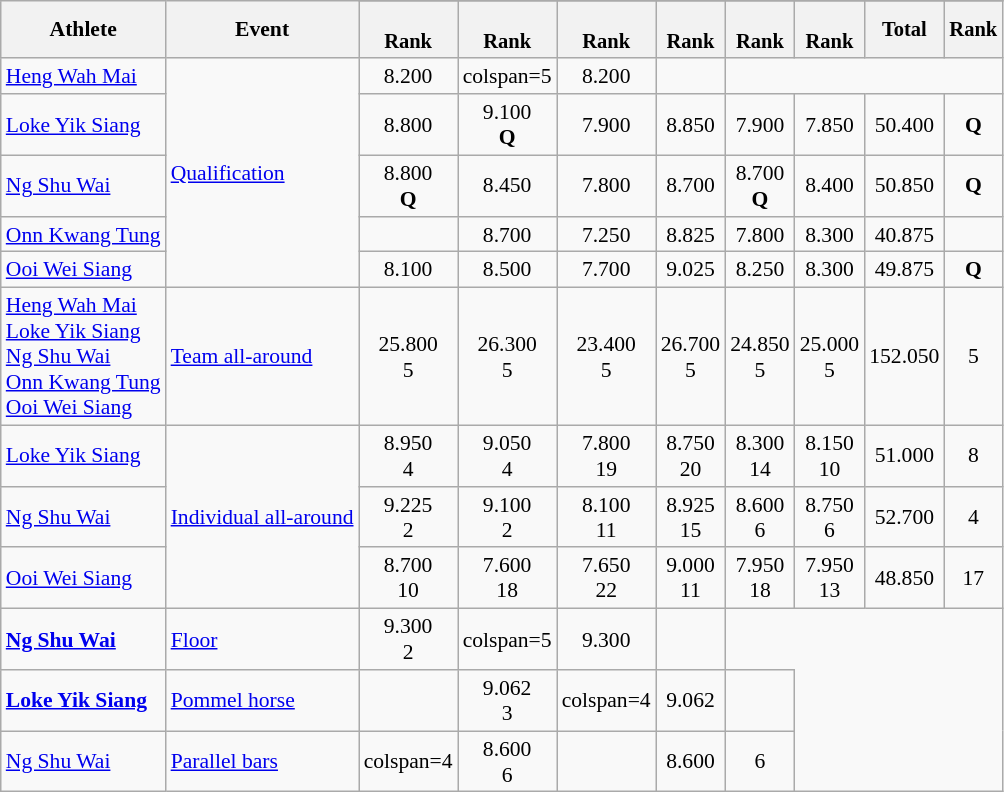<table class=wikitable style="font-size:90%">
<tr>
<th rowspan=2>Athlete</th>
<th rowspan=2>Event</th>
</tr>
<tr style="font-size:95%">
<th><br>Rank</th>
<th><br>Rank</th>
<th><br>Rank</th>
<th><br>Rank</th>
<th><br>Rank</th>
<th><br>Rank</th>
<th>Total</th>
<th>Rank</th>
</tr>
<tr align=center>
<td align=left><a href='#'>Heng Wah Mai</a></td>
<td align=left rowspan=5><a href='#'>Qualification</a></td>
<td>8.200<br></td>
<td>colspan=5 </td>
<td>8.200</td>
<td></td>
</tr>
<tr align=center>
<td align=left><a href='#'>Loke Yik Siang</a></td>
<td>8.800<br></td>
<td>9.100<br><strong>Q</strong></td>
<td>7.900<br></td>
<td>8.850<br></td>
<td>7.900<br></td>
<td>7.850<br></td>
<td>50.400</td>
<td><strong>Q</strong></td>
</tr>
<tr align=center>
<td align=left><a href='#'>Ng Shu Wai</a></td>
<td>8.800<br><strong>Q</strong></td>
<td>8.450<br></td>
<td>7.800<br></td>
<td>8.700<br></td>
<td>8.700<br><strong>Q</strong></td>
<td>8.400</td>
<td>50.850</td>
<td><strong>Q</strong></td>
</tr>
<tr align=center>
<td align=left><a href='#'>Onn Kwang Tung</a></td>
<td></td>
<td>8.700<br></td>
<td>7.250<br></td>
<td>8.825<br></td>
<td>7.800<br></td>
<td>8.300<br></td>
<td>40.875</td>
<td></td>
</tr>
<tr align=center>
<td align=left><a href='#'>Ooi Wei Siang</a></td>
<td>8.100<br></td>
<td>8.500<br></td>
<td>7.700<br></td>
<td>9.025<br></td>
<td>8.250<br></td>
<td>8.300<br></td>
<td>49.875</td>
<td><strong>Q</strong></td>
</tr>
<tr align=center>
<td align=left><a href='#'>Heng Wah Mai</a><br><a href='#'>Loke Yik Siang</a><br><a href='#'>Ng Shu Wai</a><br><a href='#'>Onn Kwang Tung</a><br><a href='#'>Ooi Wei Siang</a></td>
<td align=left><a href='#'>Team all-around</a></td>
<td>25.800<br>5</td>
<td>26.300<br>5</td>
<td>23.400<br>5</td>
<td>26.700<br>5</td>
<td>24.850<br>5</td>
<td>25.000<br>5</td>
<td>152.050</td>
<td>5</td>
</tr>
<tr align=center>
<td align=left><a href='#'>Loke Yik Siang</a></td>
<td align=left rowspan=3><a href='#'>Individual all-around</a></td>
<td>8.950<br>4</td>
<td>9.050<br>4</td>
<td>7.800<br>19</td>
<td>8.750<br>20</td>
<td>8.300<br>14</td>
<td>8.150<br>10</td>
<td>51.000</td>
<td>8</td>
</tr>
<tr align=center>
<td align=left><a href='#'>Ng Shu Wai</a></td>
<td>9.225<br>2</td>
<td>9.100<br>2</td>
<td>8.100<br>11</td>
<td>8.925<br>15</td>
<td>8.600<br>6</td>
<td>8.750<br>6</td>
<td>52.700</td>
<td>4</td>
</tr>
<tr align=center>
<td align=left><a href='#'>Ooi Wei Siang</a></td>
<td>8.700<br>10</td>
<td>7.600<br>18</td>
<td>7.650<br>22</td>
<td>9.000<br>11</td>
<td>7.950<br>18</td>
<td>7.950<br>13</td>
<td>48.850</td>
<td>17</td>
</tr>
<tr align=center>
<td align=left><strong><a href='#'>Ng Shu Wai</a></strong></td>
<td align=left><a href='#'>Floor</a></td>
<td>9.300<br>2</td>
<td>colspan=5 </td>
<td>9.300</td>
<td></td>
</tr>
<tr align=center>
<td align=left><strong><a href='#'>Loke Yik Siang</a></strong></td>
<td align=left><a href='#'>Pommel horse</a></td>
<td></td>
<td>9.062<br>3</td>
<td>colspan=4 </td>
<td>9.062</td>
<td></td>
</tr>
<tr align=center>
<td align=left><a href='#'>Ng Shu Wai</a></td>
<td align=left><a href='#'>Parallel bars</a></td>
<td>colspan=4 </td>
<td>8.600<br>6</td>
<td></td>
<td>8.600</td>
<td>6</td>
</tr>
</table>
